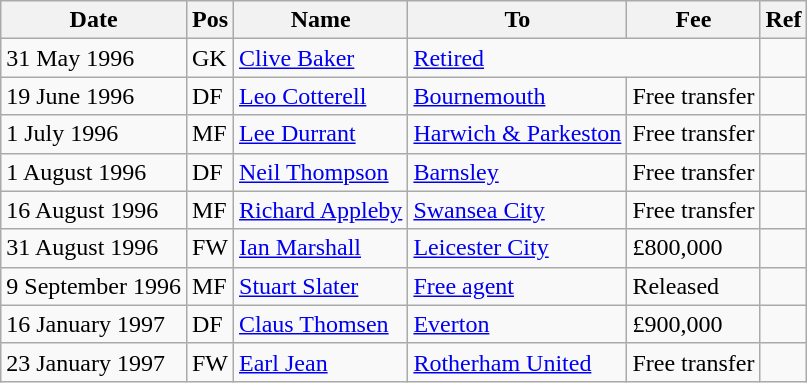<table class="wikitable">
<tr>
<th>Date</th>
<th>Pos</th>
<th>Name</th>
<th>To</th>
<th>Fee</th>
<th>Ref</th>
</tr>
<tr>
<td>31 May 1996</td>
<td>GK</td>
<td> <a href='#'>Clive Baker</a></td>
<td colspan=2><a href='#'>Retired</a></td>
<td></td>
</tr>
<tr>
<td>19 June 1996</td>
<td>DF</td>
<td> <a href='#'>Leo Cotterell</a></td>
<td> <a href='#'>Bournemouth</a></td>
<td>Free transfer</td>
<td></td>
</tr>
<tr>
<td>1 July 1996</td>
<td>MF</td>
<td> <a href='#'>Lee Durrant</a></td>
<td> <a href='#'>Harwich & Parkeston</a></td>
<td>Free transfer</td>
<td></td>
</tr>
<tr>
<td>1 August 1996</td>
<td>DF</td>
<td> <a href='#'>Neil Thompson</a></td>
<td> <a href='#'>Barnsley</a></td>
<td>Free transfer</td>
<td></td>
</tr>
<tr>
<td>16 August 1996</td>
<td>MF</td>
<td> <a href='#'>Richard Appleby</a></td>
<td> <a href='#'>Swansea City</a></td>
<td>Free transfer</td>
<td></td>
</tr>
<tr>
<td>31 August 1996</td>
<td>FW</td>
<td> <a href='#'>Ian Marshall</a></td>
<td> <a href='#'>Leicester City</a></td>
<td>£800,000</td>
<td></td>
</tr>
<tr>
<td>9 September 1996</td>
<td>MF</td>
<td> <a href='#'>Stuart Slater</a></td>
<td><a href='#'>Free agent</a></td>
<td>Released</td>
<td></td>
</tr>
<tr>
<td>16 January 1997</td>
<td>DF</td>
<td> <a href='#'>Claus Thomsen</a></td>
<td> <a href='#'>Everton</a></td>
<td>£900,000</td>
<td></td>
</tr>
<tr>
<td>23 January 1997</td>
<td>FW</td>
<td> <a href='#'>Earl Jean</a></td>
<td> <a href='#'>Rotherham United</a></td>
<td>Free transfer</td>
<td></td>
</tr>
</table>
